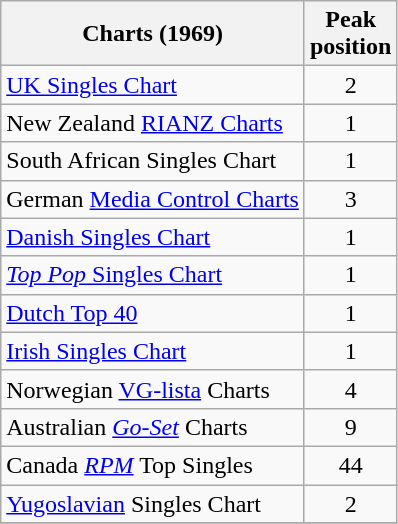<table class= "wikitable sortable">
<tr>
<th>Charts (1969)</th>
<th>Peak<br>position</th>
</tr>
<tr>
<td><a href='#'>UK Singles Chart</a></td>
<td align= "center">2</td>
</tr>
<tr>
<td>New Zealand <a href='#'>RIANZ Charts</a></td>
<td align= "center">1</td>
</tr>
<tr>
<td>South African Singles Chart</td>
<td align= "center">1</td>
</tr>
<tr>
<td>German <a href='#'>Media Control Charts</a></td>
<td align= "center">3</td>
</tr>
<tr>
<td><a href='#'>Danish Singles Chart</a></td>
<td align= "center">1</td>
</tr>
<tr>
<td><a href='#'><em>Top Pop</em> Singles Chart</a></td>
<td align= "center">1</td>
</tr>
<tr>
<td><a href='#'>Dutch Top 40</a></td>
<td align= "center">1</td>
</tr>
<tr>
<td><a href='#'>Irish Singles Chart</a></td>
<td align= "center">1</td>
</tr>
<tr>
<td>Norwegian <a href='#'>VG-lista</a> Charts</td>
<td align= "center">4</td>
</tr>
<tr>
<td>Australian <em><a href='#'>Go-Set</a></em> Charts</td>
<td align= "center">9</td>
</tr>
<tr>
<td>Canada <em><a href='#'>RPM</a></em> Top Singles</td>
<td style="text-align:center;">44</td>
</tr>
<tr>
<td><a href='#'>Yugoslavian</a> Singles Chart</td>
<td align="center">2</td>
</tr>
<tr>
</tr>
</table>
